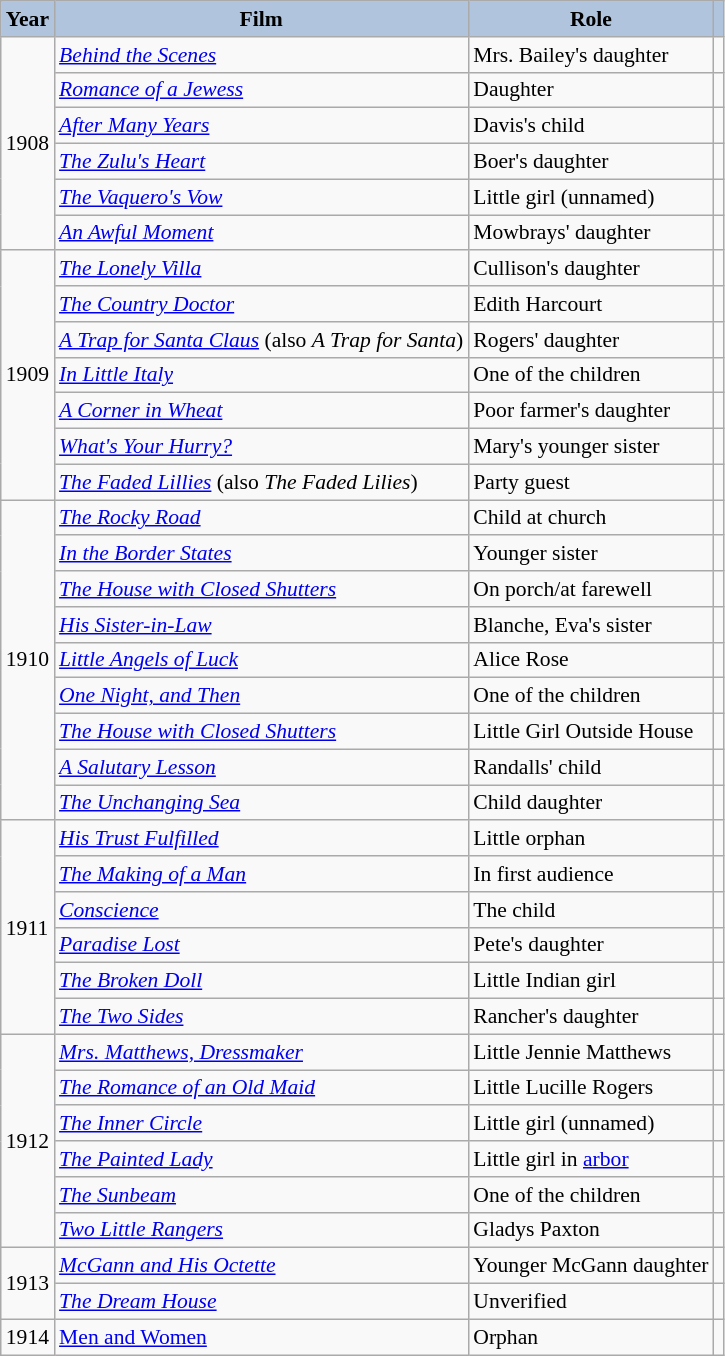<table class="wikitable" style="font-size:90%;">
<tr>
<th style="background:#B0C4DE;">Year</th>
<th style="background:#B0C4DE;">Film</th>
<th style="background:#B0C4DE;">Role</th>
<th style="background:#B0C4DE;"></th>
</tr>
<tr>
<td rowspan=6>1908</td>
<td><em><a href='#'>Behind the Scenes</a></em></td>
<td>Mrs. Bailey's daughter</td>
<td></td>
</tr>
<tr>
<td><em><a href='#'>Romance of a Jewess</a></em></td>
<td>Daughter</td>
<td></td>
</tr>
<tr>
<td><em><a href='#'>After Many Years</a></em></td>
<td>Davis's child</td>
<td></td>
</tr>
<tr>
<td><em><a href='#'>The Zulu's Heart</a></em></td>
<td>Boer's daughter</td>
<td></td>
</tr>
<tr>
<td><em><a href='#'>The Vaquero's Vow</a></em></td>
<td>Little girl (unnamed)</td>
<td></td>
</tr>
<tr>
<td><em><a href='#'>An Awful Moment</a></em></td>
<td>Mowbrays' daughter</td>
<td></td>
</tr>
<tr>
<td rowspan=7>1909</td>
<td><em><a href='#'>The Lonely Villa</a></em></td>
<td>Cullison's daughter</td>
<td></td>
</tr>
<tr>
<td><em><a href='#'>The Country Doctor</a></em></td>
<td>Edith Harcourt</td>
<td></td>
</tr>
<tr>
<td><em><a href='#'>A Trap for Santa Claus</a></em> (also <em>A Trap for Santa</em>)</td>
<td>Rogers' daughter</td>
<td></td>
</tr>
<tr>
<td><em><a href='#'>In Little Italy</a></em></td>
<td>One of the children</td>
<td></td>
</tr>
<tr>
<td><em><a href='#'>A Corner in Wheat</a></em></td>
<td>Poor farmer's daughter</td>
<td></td>
</tr>
<tr>
<td><em><a href='#'>What's Your Hurry?</a></em></td>
<td>Mary's younger sister</td>
<td></td>
</tr>
<tr>
<td><em><a href='#'>The Faded Lillies</a></em> (also <em>The Faded Lilies</em>)</td>
<td>Party guest</td>
<td></td>
</tr>
<tr>
<td rowspan=9>1910</td>
<td><em><a href='#'>The Rocky Road</a></em></td>
<td>Child at church</td>
<td></td>
</tr>
<tr>
<td><em><a href='#'>In the Border States</a></em></td>
<td>Younger sister</td>
<td></td>
</tr>
<tr>
<td><em><a href='#'>The House with Closed Shutters</a></em></td>
<td>On porch/at farewell</td>
<td></td>
</tr>
<tr>
<td><em><a href='#'>His Sister-in-Law</a></em></td>
<td>Blanche, Eva's sister</td>
<td></td>
</tr>
<tr>
<td><em><a href='#'>Little Angels of Luck</a></em></td>
<td>Alice Rose</td>
<td></td>
</tr>
<tr>
<td><em><a href='#'>One Night, and Then</a></em></td>
<td>One of the children</td>
<td></td>
</tr>
<tr>
<td><em><a href='#'>The House with Closed Shutters</a></em></td>
<td>Little Girl Outside House</td>
<td></td>
</tr>
<tr>
<td><em><a href='#'>A Salutary Lesson</a></em></td>
<td>Randalls' child</td>
<td></td>
</tr>
<tr>
<td><em><a href='#'>The Unchanging Sea</a></em></td>
<td>Child daughter</td>
<td></td>
</tr>
<tr>
<td rowspan=6>1911</td>
<td><em><a href='#'>His Trust Fulfilled</a></em></td>
<td>Little orphan</td>
<td></td>
</tr>
<tr>
<td><em><a href='#'>The Making of a Man</a></em></td>
<td>In first audience</td>
<td></td>
</tr>
<tr>
<td><em><a href='#'>Conscience</a></em></td>
<td>The child</td>
<td></td>
</tr>
<tr>
<td><em><a href='#'>Paradise Lost</a></em></td>
<td>Pete's daughter</td>
<td></td>
</tr>
<tr>
<td><em><a href='#'>The Broken Doll</a></em></td>
<td>Little Indian girl</td>
<td></td>
</tr>
<tr>
<td><em><a href='#'>The Two Sides</a></em></td>
<td>Rancher's daughter</td>
<td></td>
</tr>
<tr>
<td rowspan=6>1912</td>
<td><em><a href='#'>Mrs. Matthews, Dressmaker</a></em></td>
<td>Little Jennie Matthews</td>
<td></td>
</tr>
<tr>
<td><em><a href='#'>The Romance of an Old Maid</a></em></td>
<td>Little Lucille Rogers</td>
<td></td>
</tr>
<tr>
<td><em><a href='#'>The Inner Circle</a></em></td>
<td>Little girl (unnamed)</td>
<td></td>
</tr>
<tr>
<td><em><a href='#'>The Painted Lady</a></em></td>
<td>Little girl in <a href='#'>arbor</a></td>
<td></td>
</tr>
<tr>
<td><em><a href='#'>The Sunbeam</a></em></td>
<td>One of the children</td>
<td></td>
</tr>
<tr>
<td><em><a href='#'>Two Little Rangers</a></em></td>
<td>Gladys Paxton</td>
<td></td>
</tr>
<tr>
<td rowspan=2>1913</td>
<td><em><a href='#'>McGann and His Octette</a></em></td>
<td>Younger McGann daughter</td>
<td></td>
</tr>
<tr>
<td><em><a href='#'>The Dream House</a></em></td>
<td>Unverified</td>
<td></td>
</tr>
<tr>
<td rowspan=1>1914</td>
<td><em><a href='#'></em>Men and Women<em></a></em></td>
<td>Orphan</td>
<td></td>
</tr>
</table>
